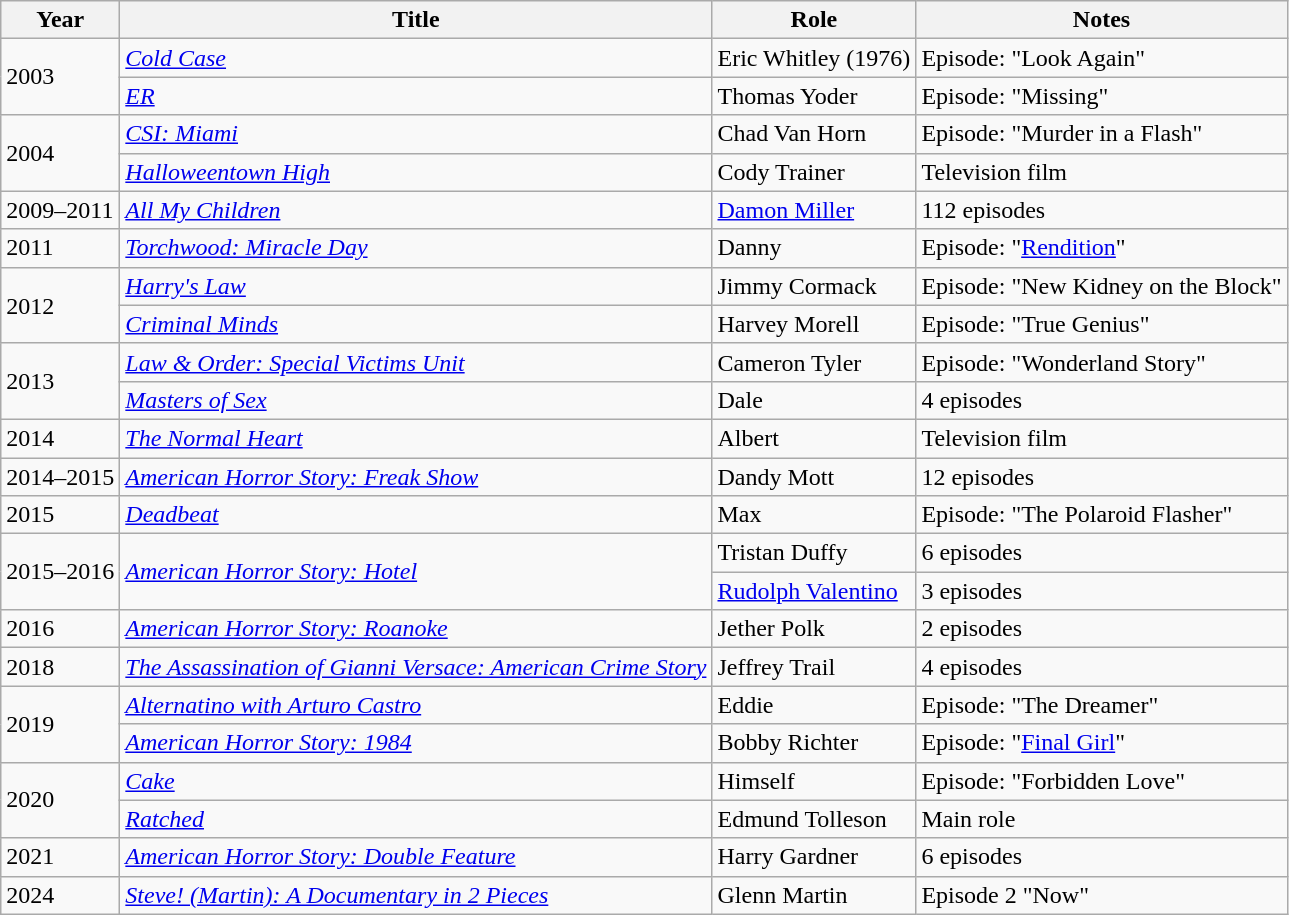<table class="wikitable sortable">
<tr>
<th>Year</th>
<th>Title</th>
<th>Role</th>
<th class="unsortable">Notes</th>
</tr>
<tr>
<td rowspan="2">2003</td>
<td><em><a href='#'>Cold Case</a></em></td>
<td>Eric Whitley (1976)</td>
<td>Episode: "Look Again"</td>
</tr>
<tr>
<td><em><a href='#'>ER</a></em></td>
<td>Thomas Yoder</td>
<td>Episode: "Missing"</td>
</tr>
<tr>
<td rowspan="2">2004</td>
<td><em><a href='#'>CSI: Miami</a></em></td>
<td>Chad Van Horn</td>
<td>Episode: "Murder in a Flash"</td>
</tr>
<tr>
<td><em><a href='#'>Halloweentown High</a></em></td>
<td>Cody Trainer</td>
<td>Television film</td>
</tr>
<tr>
<td>2009–2011</td>
<td><em><a href='#'>All My Children</a></em></td>
<td><a href='#'>Damon Miller</a></td>
<td>112 episodes</td>
</tr>
<tr>
<td>2011</td>
<td><em><a href='#'>Torchwood: Miracle Day</a></em></td>
<td>Danny</td>
<td>Episode: "<a href='#'>Rendition</a>"</td>
</tr>
<tr>
<td rowspan="2">2012</td>
<td><em><a href='#'>Harry's Law</a></em></td>
<td>Jimmy Cormack</td>
<td>Episode: "New Kidney on the Block"</td>
</tr>
<tr>
<td><em><a href='#'>Criminal Minds</a></em></td>
<td>Harvey Morell</td>
<td>Episode: "True Genius"</td>
</tr>
<tr>
<td rowspan="2">2013</td>
<td><em><a href='#'>Law & Order: Special Victims Unit</a></em></td>
<td>Cameron Tyler</td>
<td>Episode: "Wonderland Story"</td>
</tr>
<tr>
<td><em><a href='#'>Masters of Sex</a></em></td>
<td>Dale</td>
<td>4 episodes</td>
</tr>
<tr>
<td>2014</td>
<td><em><a href='#'>The Normal Heart</a></em></td>
<td>Albert</td>
<td>Television film</td>
</tr>
<tr>
<td>2014–2015</td>
<td><em><a href='#'>American Horror Story: Freak Show</a></em></td>
<td>Dandy Mott</td>
<td>12 episodes</td>
</tr>
<tr>
<td>2015</td>
<td><em><a href='#'>Deadbeat</a></em></td>
<td>Max</td>
<td>Episode: "The Polaroid Flasher"</td>
</tr>
<tr>
<td rowspan="2">2015–2016</td>
<td rowspan="2"><em><a href='#'>American Horror Story: Hotel</a></em></td>
<td>Tristan Duffy</td>
<td>6 episodes</td>
</tr>
<tr>
<td><a href='#'>Rudolph Valentino</a></td>
<td>3 episodes</td>
</tr>
<tr>
<td>2016</td>
<td><em><a href='#'>American Horror Story: Roanoke</a></em></td>
<td>Jether Polk</td>
<td>2 episodes</td>
</tr>
<tr>
<td>2018</td>
<td><em><a href='#'>The Assassination of Gianni Versace: American Crime Story</a></em></td>
<td>Jeffrey Trail</td>
<td>4 episodes</td>
</tr>
<tr>
<td rowspan=2>2019</td>
<td><em><a href='#'>Alternatino with Arturo Castro</a></em></td>
<td>Eddie</td>
<td>Episode: "The Dreamer"</td>
</tr>
<tr>
<td><em><a href='#'>American Horror Story: 1984</a></em></td>
<td>Bobby Richter</td>
<td>Episode: "<a href='#'>Final Girl</a>"</td>
</tr>
<tr>
<td rowspan=2>2020</td>
<td><em><a href='#'>Cake</a></em></td>
<td>Himself</td>
<td>Episode: "Forbidden Love"</td>
</tr>
<tr>
<td><em><a href='#'>Ratched</a></em></td>
<td>Edmund Tolleson</td>
<td>Main role</td>
</tr>
<tr>
<td>2021</td>
<td><em><a href='#'>American Horror Story: Double Feature</a></em></td>
<td>Harry Gardner</td>
<td>6 episodes</td>
</tr>
<tr>
<td>2024</td>
<td><em><a href='#'>Steve! (Martin): A Documentary in 2 Pieces</a></em></td>
<td>Glenn Martin</td>
<td>Episode 2 "Now"</td>
</tr>
</table>
